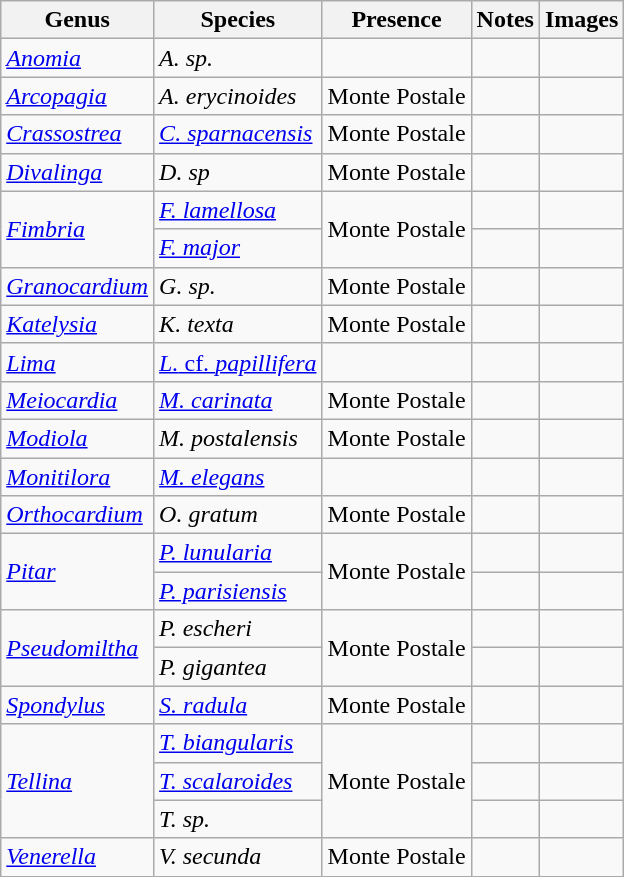<table class="wikitable" align="center">
<tr>
<th>Genus</th>
<th>Species</th>
<th>Presence</th>
<th>Notes</th>
<th>Images</th>
</tr>
<tr>
<td><em><a href='#'>Anomia</a></em></td>
<td><em>A. sp.</em></td>
<td></td>
<td></td>
<td></td>
</tr>
<tr>
<td><em><a href='#'>Arcopagia</a></em></td>
<td><em>A. erycinoides</em></td>
<td>Monte Postale</td>
<td></td>
<td></td>
</tr>
<tr>
<td><em><a href='#'>Crassostrea</a></em></td>
<td><em><a href='#'>C. sparnacensis</a></em></td>
<td>Monte Postale</td>
<td></td>
<td></td>
</tr>
<tr>
<td><em><a href='#'>Divalinga</a></em></td>
<td><em>D. sp</em></td>
<td>Monte Postale</td>
<td></td>
<td></td>
</tr>
<tr>
<td rowspan="2"><em><a href='#'>Fimbria</a></em></td>
<td><em><a href='#'>F. lamellosa</a></em></td>
<td rowspan="2">Monte Postale</td>
<td></td>
<td></td>
</tr>
<tr>
<td><em><a href='#'>F. major</a></em></td>
<td></td>
<td></td>
</tr>
<tr>
<td><em><a href='#'>Granocardium</a></em></td>
<td><em>G. sp.</em></td>
<td>Monte Postale</td>
<td></td>
<td></td>
</tr>
<tr>
<td><em><a href='#'>Katelysia</a></em></td>
<td><em>K. texta</em></td>
<td>Monte Postale</td>
<td></td>
<td></td>
</tr>
<tr>
<td><em><a href='#'>Lima</a></em></td>
<td><a href='#'><em>L.</em> cf. <em>papillifera</em></a></td>
<td></td>
<td></td>
<td></td>
</tr>
<tr>
<td><em><a href='#'>Meiocardia</a></em></td>
<td><em><a href='#'>M. carinata</a></em></td>
<td>Monte Postale</td>
<td></td>
<td></td>
</tr>
<tr>
<td><em><a href='#'>Modiola</a></em></td>
<td><em>M. postalensis</em></td>
<td>Monte Postale</td>
<td></td>
<td></td>
</tr>
<tr>
<td><em><a href='#'>Monitilora</a></em></td>
<td><em><a href='#'>M. elegans</a></em></td>
<td></td>
<td></td>
<td></td>
</tr>
<tr>
<td><em><a href='#'>Orthocardium</a></em></td>
<td><em>O. gratum</em></td>
<td>Monte Postale</td>
<td></td>
<td></td>
</tr>
<tr>
<td rowspan="2"><em><a href='#'>Pitar</a></em></td>
<td><em><a href='#'>P. lunularia</a></em></td>
<td rowspan="2">Monte Postale</td>
<td></td>
<td></td>
</tr>
<tr>
<td><em><a href='#'>P. parisiensis</a></em></td>
<td></td>
<td></td>
</tr>
<tr>
<td rowspan="2"><em><a href='#'>Pseudomiltha</a></em></td>
<td><em>P. escheri</em></td>
<td rowspan="2">Monte Postale</td>
<td></td>
<td></td>
</tr>
<tr>
<td><em>P. gigantea</em></td>
<td></td>
<td></td>
</tr>
<tr>
<td><em><a href='#'>Spondylus</a></em></td>
<td><em><a href='#'>S. radula</a></em></td>
<td>Monte Postale</td>
<td></td>
<td></td>
</tr>
<tr>
<td rowspan="3"><em><a href='#'>Tellina</a></em></td>
<td><em><a href='#'>T. biangularis</a></em></td>
<td rowspan="3">Monte Postale</td>
<td></td>
<td></td>
</tr>
<tr>
<td><em><a href='#'>T. scalaroides</a></em></td>
<td></td>
<td></td>
</tr>
<tr>
<td><em>T. sp.</em></td>
<td></td>
<td></td>
</tr>
<tr>
<td><em><a href='#'>Venerella</a></em></td>
<td><em>V. secunda</em></td>
<td>Monte Postale</td>
<td></td>
<td></td>
</tr>
</table>
